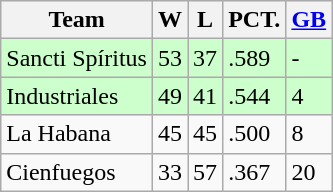<table class="wikitable">
<tr>
<th>Team</th>
<th>W</th>
<th>L</th>
<th>PCT.</th>
<th><a href='#'>GB</a></th>
</tr>
<tr style="background-color:#ccffcc;">
<td>Sancti Spíritus</td>
<td>53</td>
<td>37</td>
<td>.589</td>
<td>-</td>
</tr>
<tr style="background-color:#ccffcc;">
<td>Industriales</td>
<td>49</td>
<td>41</td>
<td>.544</td>
<td>4</td>
</tr>
<tr>
<td>La Habana</td>
<td>45</td>
<td>45</td>
<td>.500</td>
<td>8</td>
</tr>
<tr>
<td>Cienfuegos</td>
<td>33</td>
<td>57</td>
<td>.367</td>
<td>20</td>
</tr>
</table>
